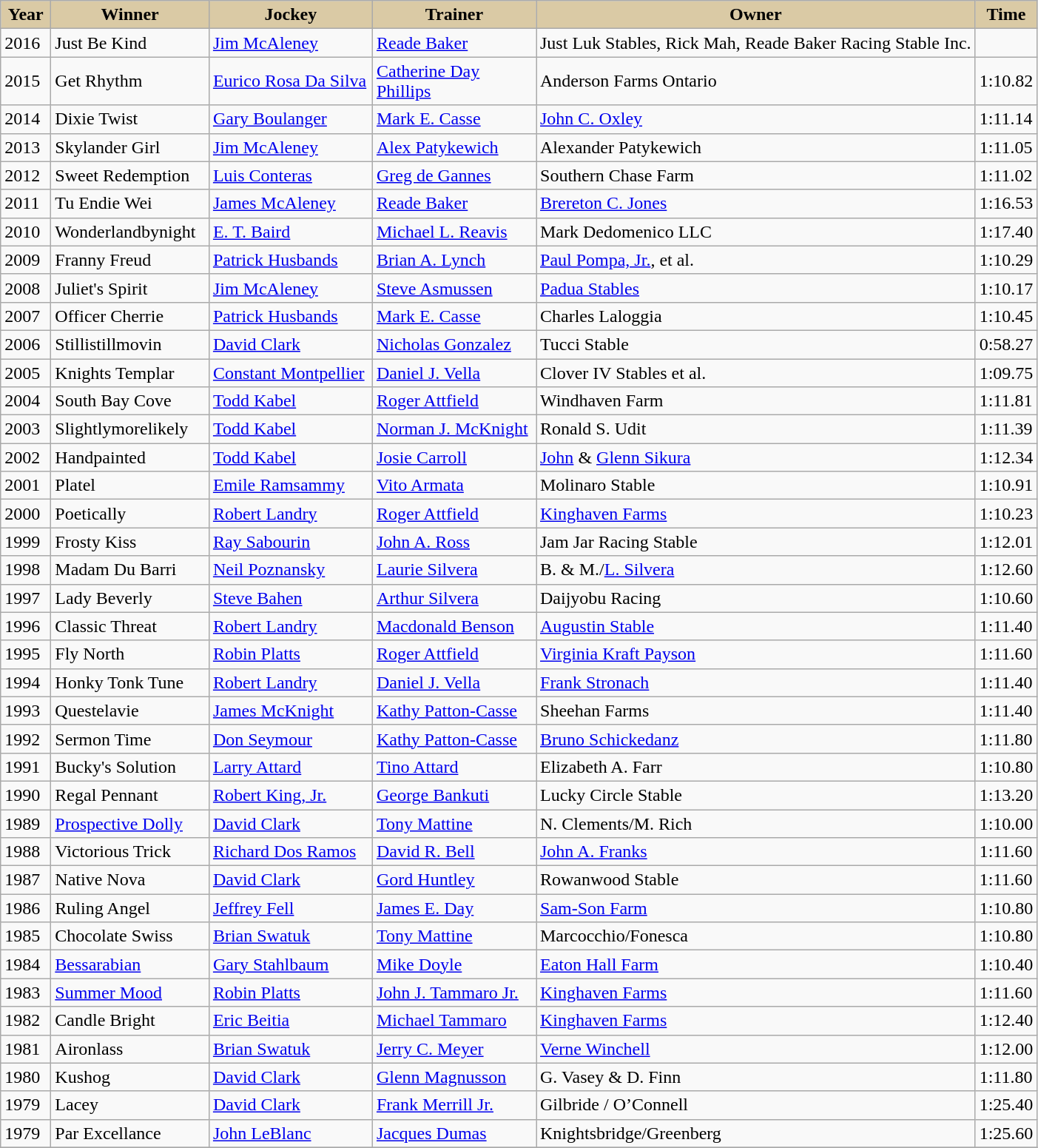<table class="wikitable sortable">
<tr>
<th style="background-color:#DACAA5; width:38px">Year <br></th>
<th style="background-color:#DACAA5; width:135px">Winner <br></th>
<th style="background-color:#DACAA5; width:140px">Jockey <br></th>
<th style="background-color:#DACAA5; width:140px">Trainer <br></th>
<th style="background-color:#DACAA5">Owner</th>
<th style="background-color:#DACAA5; width:25px">Time</th>
</tr>
<tr>
<td>2016</td>
<td>Just Be Kind</td>
<td><a href='#'>Jim McAleney</a></td>
<td><a href='#'>Reade Baker</a></td>
<td>Just Luk Stables, Rick Mah, Reade Baker Racing Stable Inc.</td>
<td></td>
</tr>
<tr>
<td>2015</td>
<td>Get Rhythm</td>
<td><a href='#'>Eurico Rosa Da Silva</a></td>
<td><a href='#'>Catherine Day Phillips</a></td>
<td>Anderson Farms Ontario</td>
<td>1:10.82</td>
</tr>
<tr>
<td>2014</td>
<td>Dixie Twist</td>
<td><a href='#'>Gary Boulanger</a></td>
<td><a href='#'>Mark E. Casse</a></td>
<td><a href='#'>John C. Oxley</a></td>
<td>1:11.14</td>
</tr>
<tr>
<td>2013</td>
<td>Skylander Girl</td>
<td><a href='#'>Jim McAleney</a></td>
<td><a href='#'>Alex Patykewich</a></td>
<td>Alexander Patykewich</td>
<td>1:11.05</td>
</tr>
<tr>
<td>2012</td>
<td>Sweet Redemption</td>
<td><a href='#'>Luis Conteras</a></td>
<td><a href='#'>Greg de Gannes</a></td>
<td>Southern Chase Farm</td>
<td>1:11.02</td>
</tr>
<tr>
<td>2011</td>
<td>Tu Endie Wei</td>
<td><a href='#'>James McAleney</a></td>
<td><a href='#'>Reade Baker</a></td>
<td><a href='#'>Brereton C. Jones</a></td>
<td>1:16.53</td>
</tr>
<tr>
<td>2010</td>
<td>Wonderlandbynight</td>
<td><a href='#'>E. T. Baird</a></td>
<td><a href='#'>Michael L. Reavis</a></td>
<td>Mark Dedomenico LLC</td>
<td>1:17.40</td>
</tr>
<tr>
<td>2009</td>
<td>Franny Freud</td>
<td><a href='#'>Patrick Husbands</a></td>
<td><a href='#'>Brian A. Lynch</a></td>
<td><a href='#'>Paul Pompa, Jr.</a>, et al.</td>
<td>1:10.29</td>
</tr>
<tr>
<td>2008</td>
<td>Juliet's Spirit</td>
<td><a href='#'>Jim McAleney</a></td>
<td><a href='#'>Steve Asmussen</a></td>
<td><a href='#'>Padua Stables</a></td>
<td>1:10.17</td>
</tr>
<tr>
<td>2007</td>
<td>Officer Cherrie</td>
<td><a href='#'>Patrick Husbands</a></td>
<td><a href='#'>Mark E. Casse</a></td>
<td>Charles Laloggia</td>
<td>1:10.45</td>
</tr>
<tr>
<td>2006</td>
<td>Stillistillmovin</td>
<td><a href='#'>David Clark</a></td>
<td><a href='#'>Nicholas Gonzalez</a></td>
<td>Tucci Stable</td>
<td>0:58.27</td>
</tr>
<tr>
<td>2005</td>
<td>Knights Templar</td>
<td><a href='#'>Constant Montpellier</a></td>
<td><a href='#'>Daniel J. Vella</a></td>
<td>Clover IV Stables et al.</td>
<td>1:09.75</td>
</tr>
<tr>
<td>2004</td>
<td>South Bay Cove</td>
<td><a href='#'>Todd Kabel</a></td>
<td><a href='#'>Roger Attfield</a></td>
<td>Windhaven Farm</td>
<td>1:11.81</td>
</tr>
<tr>
<td>2003</td>
<td>Slightlymorelikely</td>
<td><a href='#'>Todd Kabel</a></td>
<td><a href='#'>Norman J. McKnight</a></td>
<td>Ronald S. Udit</td>
<td>1:11.39</td>
</tr>
<tr>
<td>2002</td>
<td>Handpainted</td>
<td><a href='#'>Todd Kabel</a></td>
<td><a href='#'>Josie Carroll</a></td>
<td><a href='#'>John</a> & <a href='#'>Glenn Sikura</a></td>
<td>1:12.34</td>
</tr>
<tr>
<td>2001</td>
<td>Platel</td>
<td><a href='#'>Emile Ramsammy</a></td>
<td><a href='#'>Vito Armata</a></td>
<td>Molinaro Stable</td>
<td>1:10.91</td>
</tr>
<tr>
<td>2000</td>
<td>Poetically</td>
<td><a href='#'>Robert Landry</a></td>
<td><a href='#'>Roger Attfield</a></td>
<td><a href='#'>Kinghaven Farms</a></td>
<td>1:10.23</td>
</tr>
<tr>
<td>1999</td>
<td>Frosty Kiss</td>
<td><a href='#'>Ray Sabourin</a></td>
<td><a href='#'>John A. Ross</a></td>
<td>Jam Jar Racing Stable</td>
<td>1:12.01</td>
</tr>
<tr>
<td>1998</td>
<td>Madam Du Barri</td>
<td><a href='#'>Neil Poznansky</a></td>
<td><a href='#'>Laurie Silvera</a></td>
<td>B. & M./<a href='#'>L. Silvera</a></td>
<td>1:12.60</td>
</tr>
<tr>
<td>1997</td>
<td>Lady Beverly</td>
<td><a href='#'>Steve Bahen</a></td>
<td><a href='#'>Arthur Silvera</a></td>
<td>Daijyobu Racing</td>
<td>1:10.60</td>
</tr>
<tr>
<td>1996</td>
<td>Classic Threat</td>
<td><a href='#'>Robert Landry</a></td>
<td><a href='#'>Macdonald Benson</a></td>
<td><a href='#'>Augustin Stable</a></td>
<td>1:11.40</td>
</tr>
<tr>
<td>1995</td>
<td>Fly North</td>
<td><a href='#'>Robin Platts</a></td>
<td><a href='#'>Roger Attfield</a></td>
<td><a href='#'>Virginia Kraft Payson</a></td>
<td>1:11.60</td>
</tr>
<tr>
<td>1994</td>
<td>Honky Tonk Tune</td>
<td><a href='#'>Robert Landry</a></td>
<td><a href='#'>Daniel J. Vella</a></td>
<td><a href='#'>Frank Stronach</a></td>
<td>1:11.40</td>
</tr>
<tr>
<td>1993</td>
<td>Questelavie</td>
<td><a href='#'>James McKnight</a></td>
<td><a href='#'>Kathy Patton-Casse</a></td>
<td>Sheehan Farms</td>
<td>1:11.40</td>
</tr>
<tr>
<td>1992</td>
<td>Sermon Time</td>
<td><a href='#'>Don Seymour</a></td>
<td><a href='#'>Kathy Patton-Casse</a></td>
<td><a href='#'>Bruno Schickedanz</a></td>
<td>1:11.80</td>
</tr>
<tr>
<td>1991</td>
<td>Bucky's Solution</td>
<td><a href='#'>Larry Attard</a></td>
<td><a href='#'>Tino Attard</a></td>
<td>Elizabeth A. Farr</td>
<td>1:10.80</td>
</tr>
<tr>
<td>1990</td>
<td>Regal Pennant</td>
<td><a href='#'>Robert King, Jr.</a></td>
<td><a href='#'>George Bankuti</a></td>
<td>Lucky Circle Stable</td>
<td>1:13.20</td>
</tr>
<tr>
<td>1989</td>
<td><a href='#'>Prospective Dolly</a></td>
<td><a href='#'>David Clark</a></td>
<td><a href='#'>Tony Mattine</a></td>
<td>N. Clements/M. Rich</td>
<td>1:10.00</td>
</tr>
<tr>
<td>1988</td>
<td>Victorious Trick</td>
<td><a href='#'>Richard Dos Ramos</a></td>
<td><a href='#'>David R. Bell</a></td>
<td><a href='#'>John A. Franks</a></td>
<td>1:11.60</td>
</tr>
<tr>
<td>1987</td>
<td>Native Nova</td>
<td><a href='#'>David Clark</a></td>
<td><a href='#'>Gord Huntley</a></td>
<td>Rowanwood Stable</td>
<td>1:11.60</td>
</tr>
<tr>
<td>1986</td>
<td>Ruling Angel</td>
<td><a href='#'>Jeffrey Fell</a></td>
<td><a href='#'>James E. Day</a></td>
<td><a href='#'>Sam-Son Farm</a></td>
<td>1:10.80</td>
</tr>
<tr>
<td>1985</td>
<td>Chocolate Swiss</td>
<td><a href='#'>Brian Swatuk</a></td>
<td><a href='#'>Tony Mattine</a></td>
<td>Marcocchio/Fonesca</td>
<td>1:10.80</td>
</tr>
<tr>
<td>1984</td>
<td><a href='#'>Bessarabian</a></td>
<td><a href='#'>Gary Stahlbaum</a></td>
<td><a href='#'>Mike Doyle</a></td>
<td><a href='#'>Eaton Hall Farm</a></td>
<td>1:10.40</td>
</tr>
<tr>
<td>1983</td>
<td><a href='#'>Summer Mood</a></td>
<td><a href='#'>Robin Platts</a></td>
<td><a href='#'>John J. Tammaro Jr.</a></td>
<td><a href='#'>Kinghaven Farms</a></td>
<td>1:11.60</td>
</tr>
<tr>
<td>1982</td>
<td>Candle Bright</td>
<td><a href='#'>Eric Beitia</a></td>
<td><a href='#'>Michael Tammaro</a></td>
<td><a href='#'>Kinghaven Farms</a></td>
<td>1:12.40</td>
</tr>
<tr>
<td>1981</td>
<td>Aironlass</td>
<td><a href='#'>Brian Swatuk</a></td>
<td><a href='#'>Jerry C. Meyer</a></td>
<td><a href='#'>Verne Winchell</a></td>
<td>1:12.00</td>
</tr>
<tr>
<td>1980</td>
<td>Kushog</td>
<td><a href='#'>David Clark</a></td>
<td><a href='#'>Glenn Magnusson</a></td>
<td>G. Vasey & D. Finn</td>
<td>1:11.80</td>
</tr>
<tr>
<td>1979</td>
<td>Lacey</td>
<td><a href='#'>David Clark</a></td>
<td><a href='#'>Frank Merrill Jr.</a></td>
<td>Gilbride / O’Connell</td>
<td>1:25.40</td>
</tr>
<tr>
<td>1979</td>
<td>Par Excellance</td>
<td><a href='#'>John LeBlanc</a></td>
<td><a href='#'>Jacques Dumas</a></td>
<td>Knightsbridge/Greenberg</td>
<td>1:25.60</td>
</tr>
<tr>
</tr>
</table>
